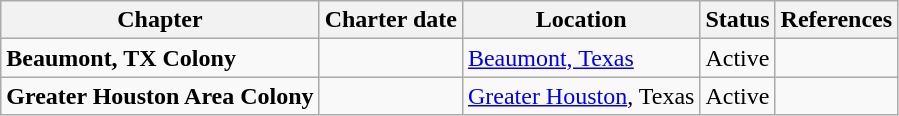<table class="wikitable">
<tr>
<th>Chapter</th>
<th>Charter date</th>
<th>Location</th>
<th>Status</th>
<th>References</th>
</tr>
<tr>
<td><strong>Beaumont, TX Colony</strong></td>
<td></td>
<td><a href='#'>Beaumont, Texas</a></td>
<td>Active</td>
<td></td>
</tr>
<tr>
<td><strong>Greater Houston Area Colony</strong></td>
<td></td>
<td><a href='#'>Greater Houston</a>, Texas</td>
<td>Active</td>
<td></td>
</tr>
</table>
